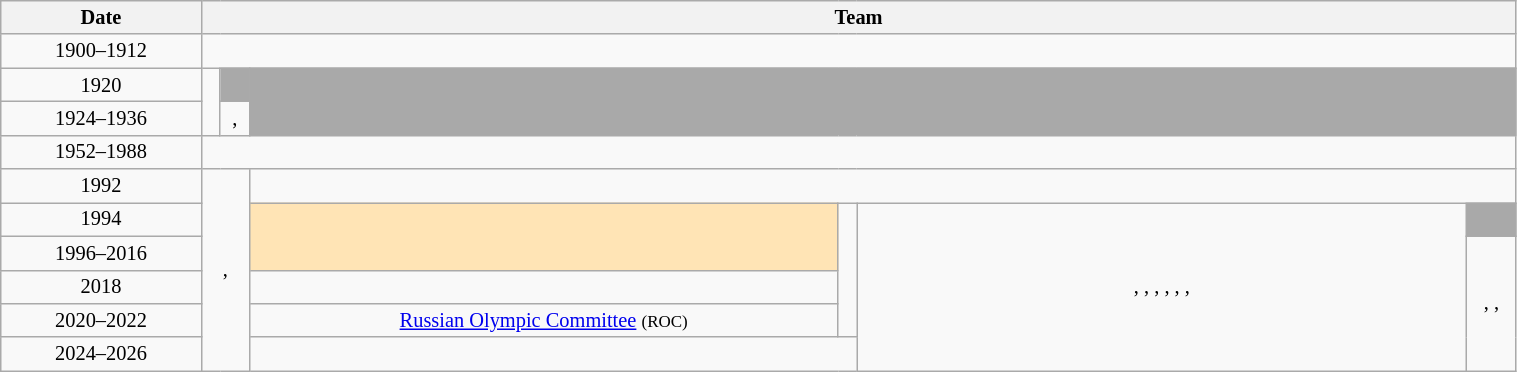<table class="wikitable" style="text-align:center; font-size:85%; width:80%">
<tr>
<th>Date</th>
<th colspan="6">Team</th>
</tr>
<tr>
<td>1900–1912</td>
<td colspan="6"></td>
</tr>
<tr>
<td>1920</td>
<td rowspan=2></td>
<td style="background:darkgray"></td>
<td colspan="4" rowspan="2" style="background:darkgray"></td>
</tr>
<tr>
<td>1924–1936</td>
<td>, </td>
</tr>
<tr>
<td>1952–1988</td>
<td colspan="6"></td>
</tr>
<tr>
<td>1992</td>
<td colspan="2" rowspan="6">, </td>
<td colspan="4"></td>
</tr>
<tr>
<td>1994</td>
<td rowspan=2 style="background:moccasin"></td>
<td rowspan="4"></td>
<td rowspan="5" style="width:400px">, , , , , , </td>
<td style="background:darkgray"></td>
</tr>
<tr>
<td>1996–2016</td>
<td rowspan="4">, , </td>
</tr>
<tr>
<td>2018</td>
<td></td>
</tr>
<tr>
<td>2020–2022</td>
<td> <a href='#'>Russian Olympic Committee</a> <small>(ROC)</small></td>
</tr>
<tr>
<td>2024–2026</td>
<td colspan="2"></td>
</tr>
</table>
